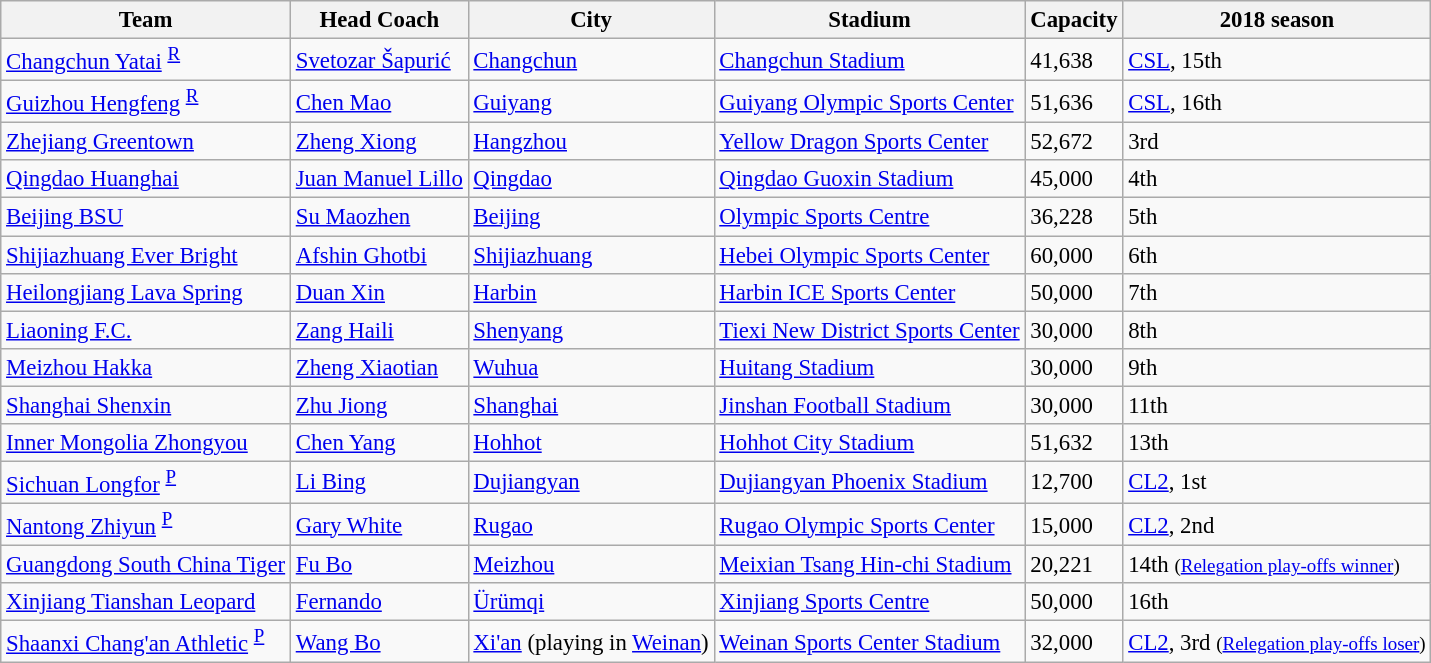<table class="wikitable sortable" style="font-size:95%">
<tr>
<th>Team</th>
<th>Head Coach</th>
<th>City</th>
<th>Stadium</th>
<th>Capacity</th>
<th>2018 season</th>
</tr>
<tr>
<td><a href='#'>Changchun Yatai</a> <sup><a href='#'>R</a></sup></td>
<td> <a href='#'>Svetozar Šapurić</a></td>
<td><a href='#'>Changchun</a></td>
<td><a href='#'>Changchun Stadium</a></td>
<td>41,638</td>
<td data-sort-value="1"><a href='#'>CSL</a>, 15th</td>
</tr>
<tr>
<td><a href='#'>Guizhou Hengfeng</a> <sup><a href='#'>R</a></sup></td>
<td> <a href='#'>Chen Mao</a></td>
<td><a href='#'>Guiyang</a></td>
<td><a href='#'>Guiyang Olympic Sports Center</a></td>
<td>51,636</td>
<td data-sort-value="2"><a href='#'>CSL</a>, 16th</td>
</tr>
<tr>
<td><a href='#'>Zhejiang Greentown</a></td>
<td> <a href='#'>Zheng Xiong</a></td>
<td><a href='#'>Hangzhou</a></td>
<td><a href='#'>Yellow Dragon Sports Center</a></td>
<td>52,672</td>
<td data-sort-value="3">3rd</td>
</tr>
<tr>
<td><a href='#'>Qingdao Huanghai</a></td>
<td> <a href='#'>Juan Manuel Lillo</a></td>
<td><a href='#'>Qingdao</a></td>
<td><a href='#'>Qingdao Guoxin Stadium</a></td>
<td>45,000</td>
<td data-sort-value="4">4th</td>
</tr>
<tr>
<td><a href='#'>Beijing BSU</a></td>
<td> <a href='#'>Su Maozhen</a></td>
<td><a href='#'>Beijing</a></td>
<td><a href='#'>Olympic Sports Centre</a></td>
<td>36,228</td>
<td data-sort-value="5">5th</td>
</tr>
<tr>
<td><a href='#'>Shijiazhuang Ever Bright</a></td>
<td> <a href='#'>Afshin Ghotbi</a></td>
<td><a href='#'>Shijiazhuang</a></td>
<td><a href='#'>Hebei Olympic Sports Center</a></td>
<td>60,000</td>
<td data-sort-value="6">6th</td>
</tr>
<tr>
<td><a href='#'>Heilongjiang Lava Spring</a></td>
<td> <a href='#'>Duan Xin</a></td>
<td><a href='#'>Harbin</a></td>
<td><a href='#'>Harbin ICE Sports Center</a></td>
<td>50,000</td>
<td data-sort-value="7">7th</td>
</tr>
<tr>
<td><a href='#'>Liaoning F.C.</a></td>
<td> <a href='#'>Zang Haili</a></td>
<td><a href='#'>Shenyang</a></td>
<td><a href='#'>Tiexi New District Sports Center</a></td>
<td>30,000</td>
<td data-sort-value="8">8th</td>
</tr>
<tr>
<td><a href='#'>Meizhou Hakka</a></td>
<td> <a href='#'>Zheng Xiaotian</a></td>
<td><a href='#'>Wuhua</a></td>
<td><a href='#'>Huitang Stadium</a></td>
<td>30,000</td>
<td data-sort-value="9">9th</td>
</tr>
<tr>
<td><a href='#'>Shanghai Shenxin</a></td>
<td> <a href='#'>Zhu Jiong</a></td>
<td><a href='#'>Shanghai</a></td>
<td><a href='#'>Jinshan Football Stadium</a></td>
<td>30,000</td>
<td data-sort-value="10">11th</td>
</tr>
<tr>
<td><a href='#'>Inner Mongolia Zhongyou</a></td>
<td> <a href='#'>Chen Yang</a></td>
<td><a href='#'>Hohhot</a></td>
<td><a href='#'>Hohhot City Stadium</a></td>
<td>51,632</td>
<td data-sort-value="11">13th</td>
</tr>
<tr>
<td><a href='#'>Sichuan Longfor</a> <sup><a href='#'>P</a></sup></td>
<td> <a href='#'>Li Bing</a></td>
<td><a href='#'>Dujiangyan</a></td>
<td><a href='#'>Dujiangyan Phoenix Stadium</a></td>
<td>12,700</td>
<td data-sort-value="14"><a href='#'>CL2</a>, 1st</td>
</tr>
<tr>
<td><a href='#'>Nantong Zhiyun</a> <sup><a href='#'>P</a></sup></td>
<td> <a href='#'>Gary White</a></td>
<td><a href='#'>Rugao</a></td>
<td><a href='#'>Rugao Olympic Sports Center</a></td>
<td>15,000</td>
<td data-sort-value="15"><a href='#'>CL2</a>, 2nd</td>
</tr>
<tr>
<td><a href='#'>Guangdong South China Tiger</a></td>
<td> <a href='#'>Fu Bo</a></td>
<td><a href='#'>Meizhou</a></td>
<td><a href='#'>Meixian Tsang Hin-chi Stadium</a></td>
<td>20,221</td>
<td data-sort-value="12">14th <small>(<a href='#'>Relegation play-offs winner</a>)</small></td>
</tr>
<tr>
<td><a href='#'>Xinjiang Tianshan Leopard</a></td>
<td> <a href='#'>Fernando</a></td>
<td><a href='#'>Ürümqi</a></td>
<td><a href='#'>Xinjiang Sports Centre</a></td>
<td>50,000</td>
<td data-sort-value="13">16th</td>
</tr>
<tr>
<td><a href='#'>Shaanxi Chang'an Athletic</a> <sup><a href='#'>P</a></sup></td>
<td> <a href='#'>Wang Bo</a></td>
<td><a href='#'>Xi'an</a> (playing in <a href='#'>Weinan</a>)</td>
<td><a href='#'>Weinan Sports Center Stadium</a></td>
<td>32,000</td>
<td data-sort-value="16"><a href='#'>CL2</a>, 3rd <small>(<a href='#'>Relegation play-offs loser</a>)</small></td>
</tr>
</table>
